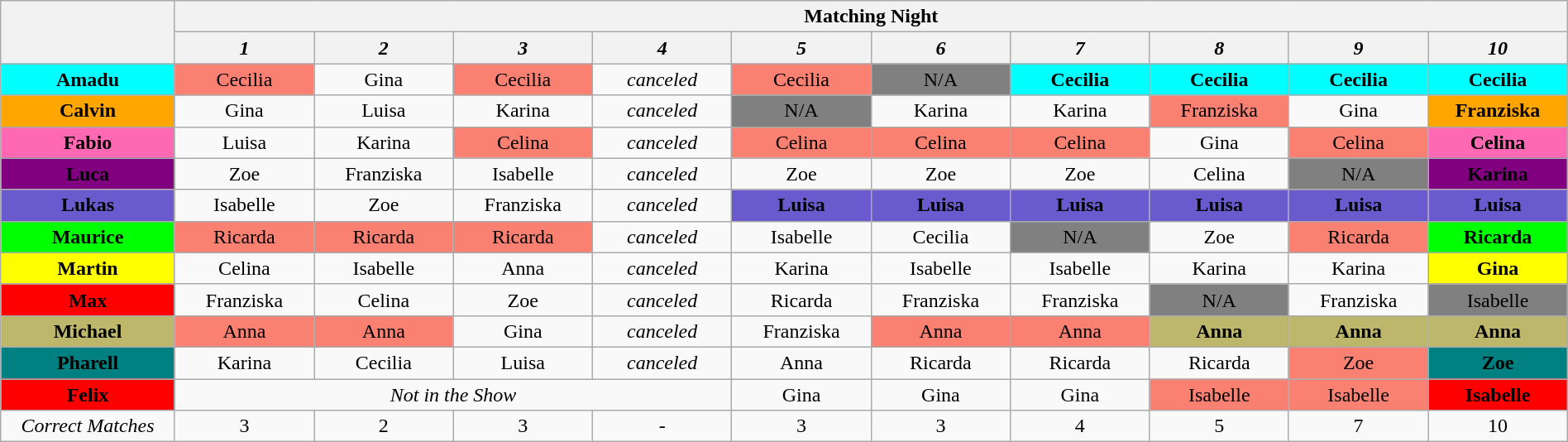<table class="wikitable nowrap" style="text-align:center; width:100%;">
<tr>
<th rowspan="2" style="width:10%;"></th>
<th colspan="10" style="text-align:center;">Matching Night</th>
</tr>
<tr>
<th style="text-align:center; width:8%;"><em>1</em></th>
<th style="text-align:center; width:8%;"><em>2</em></th>
<th style="text-align:center; width:8%;"><em>3</em></th>
<th style="text-align:center; width:8%;"><em>4</em></th>
<th style="text-align:center; width:8%;"><em>5</em></th>
<th style="text-align:center; width:8%;"><em>6</em></th>
<th style="text-align:center; width:8%;"><em>7</em></th>
<th style="text-align:center; width:8%;"><em>8</em></th>
<th style="text-align:center; width:8%;"><em>9</em></th>
<th style="text-align:center; width:8%;"><em>10</em></th>
</tr>
<tr>
<td style="background:aqua"><strong>Amadu</strong></td>
<td style="background:salmon">Cecilia</td>
<td>Gina</td>
<td style="background:salmon">Cecilia</td>
<td><em>canceled</em></td>
<td style="background:salmon">Cecilia</td>
<td style="background:gray">N/A</td>
<td style="background:aqua"><strong>Cecilia</strong></td>
<td style="background:aqua"><strong>Cecilia</strong></td>
<td style="background:aqua"><strong>Cecilia</strong></td>
<td style="background:aqua"><strong>Cecilia</strong></td>
</tr>
<tr>
<td style="background:orange"><strong>Calvin</strong></td>
<td>Gina</td>
<td>Luisa</td>
<td>Karina</td>
<td><em>canceled</em></td>
<td style="background:gray">N/A</td>
<td>Karina</td>
<td>Karina</td>
<td style="background:salmon">Franziska</td>
<td>Gina</td>
<td style="background:orange"><strong>Franziska</strong></td>
</tr>
<tr>
<td style="background:hotpink"><strong>Fabio</strong></td>
<td>Luisa</td>
<td>Karina</td>
<td style="background:salmon">Celina</td>
<td><em>canceled</em></td>
<td style="background:salmon">Celina</td>
<td style="background:salmon">Celina</td>
<td style="background:salmon">Celina</td>
<td>Gina</td>
<td style="background:salmon">Celina</td>
<td style="background:hotpink"><strong>Celina</strong></td>
</tr>
<tr>
<td style="background:purple"><strong>Luca</strong></td>
<td>Zoe</td>
<td>Franziska</td>
<td>Isabelle</td>
<td><em>canceled</em></td>
<td>Zoe</td>
<td>Zoe</td>
<td>Zoe</td>
<td>Celina</td>
<td style="background:gray">N/A</td>
<td style="background:purple"><strong>Karina</strong></td>
</tr>
<tr>
<td style="background:slateblue"><strong>Lukas</strong></td>
<td>Isabelle</td>
<td>Zoe</td>
<td>Franziska</td>
<td><em>canceled</em></td>
<td style="background:slateblue"><strong>Luisa</strong></td>
<td style="background:slateblue"><strong>Luisa</strong></td>
<td style="background:slateblue"><strong>Luisa</strong></td>
<td style="background:slateblue"><strong>Luisa</strong></td>
<td style="background:slateblue"><strong>Luisa</strong></td>
<td style="background:slateblue"><strong>Luisa</strong></td>
</tr>
<tr>
<td style="background:lime"><strong>Maurice</strong></td>
<td style="background:salmon">Ricarda</td>
<td style="background:salmon">Ricarda</td>
<td style="background:salmon">Ricarda</td>
<td><em>canceled</em></td>
<td>Isabelle</td>
<td>Cecilia</td>
<td style="background:gray">N/A</td>
<td>Zoe</td>
<td style="background:salmon">Ricarda</td>
<td style="background:lime"><strong>Ricarda</strong></td>
</tr>
<tr>
<td style="background:yellow"><strong>Martin</strong></td>
<td>Celina</td>
<td>Isabelle</td>
<td>Anna</td>
<td><em>canceled</em></td>
<td>Karina</td>
<td>Isabelle</td>
<td>Isabelle</td>
<td>Karina</td>
<td>Karina</td>
<td style="background:yellow"><strong>Gina</strong></td>
</tr>
<tr>
<td style="background:red"><strong>Max</strong></td>
<td>Franziska</td>
<td>Celina</td>
<td>Zoe</td>
<td><em>canceled</em></td>
<td>Ricarda</td>
<td>Franziska</td>
<td>Franziska</td>
<td style="background:gray">N/A</td>
<td>Franziska</td>
<td style="background:gray">Isabelle</td>
</tr>
<tr>
<td style="background:darkkhaki"><strong>Michael</strong></td>
<td style="background:salmon">Anna</td>
<td style="background:salmon">Anna</td>
<td>Gina</td>
<td><em>canceled</em></td>
<td>Franziska</td>
<td style="background:salmon">Anna</td>
<td style="background:salmon">Anna</td>
<td style="background:darkkhaki"><strong>Anna</strong></td>
<td style="background:darkkhaki"><strong>Anna</strong></td>
<td style="background:darkkhaki"><strong>Anna</strong></td>
</tr>
<tr>
<td style="background:teal"><strong>Pharell</strong></td>
<td>Karina</td>
<td>Cecilia</td>
<td>Luisa</td>
<td><em>canceled</em></td>
<td>Anna</td>
<td>Ricarda</td>
<td>Ricarda</td>
<td>Ricarda</td>
<td style="background:salmon">Zoe</td>
<td style="background:teal"><strong>Zoe</strong></td>
</tr>
<tr>
<td style="background:red"><strong>Felix</strong></td>
<td colspan="4"><em>Not in the Show</em></td>
<td>Gina</td>
<td>Gina</td>
<td>Gina</td>
<td style="background:salmon">Isabelle</td>
<td style="background:salmon">Isabelle</td>
<td style="background:red"><strong>Isabelle</strong></td>
</tr>
<tr>
<td><em>Correct Matches</em></td>
<td>3</td>
<td>2</td>
<td>3</td>
<td>-</td>
<td>3</td>
<td>3</td>
<td>4</td>
<td>5</td>
<td>7</td>
<td>10</td>
</tr>
</table>
